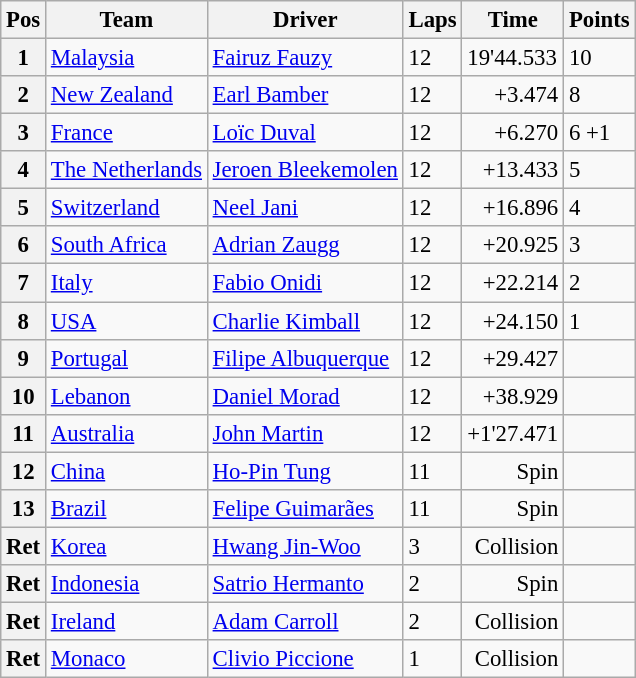<table class="wikitable" style="font-size:95%">
<tr>
<th>Pos</th>
<th>Team</th>
<th>Driver</th>
<th>Laps</th>
<th>Time</th>
<th>Points</th>
</tr>
<tr>
<th>1</th>
<td> <a href='#'>Malaysia</a></td>
<td><a href='#'>Fairuz Fauzy</a></td>
<td>12</td>
<td>19'44.533</td>
<td>10</td>
</tr>
<tr>
<th>2</th>
<td> <a href='#'>New Zealand</a></td>
<td><a href='#'>Earl Bamber</a></td>
<td>12</td>
<td align=right>+3.474</td>
<td>8</td>
</tr>
<tr>
<th>3</th>
<td> <a href='#'>France</a></td>
<td><a href='#'>Loïc Duval</a></td>
<td>12</td>
<td align=right>+6.270</td>
<td>6 +1</td>
</tr>
<tr>
<th>4</th>
<td> <a href='#'>The Netherlands</a></td>
<td><a href='#'>Jeroen Bleekemolen</a></td>
<td>12</td>
<td align=right>+13.433</td>
<td>5</td>
</tr>
<tr>
<th>5</th>
<td> <a href='#'>Switzerland</a></td>
<td><a href='#'>Neel Jani</a></td>
<td>12</td>
<td align=right>+16.896</td>
<td>4</td>
</tr>
<tr>
<th>6</th>
<td> <a href='#'>South Africa</a></td>
<td><a href='#'>Adrian Zaugg</a></td>
<td>12</td>
<td align=right>+20.925</td>
<td>3</td>
</tr>
<tr>
<th>7</th>
<td> <a href='#'>Italy</a></td>
<td><a href='#'>Fabio Onidi</a></td>
<td>12</td>
<td align=right>+22.214</td>
<td>2</td>
</tr>
<tr>
<th>8</th>
<td> <a href='#'>USA</a></td>
<td><a href='#'>Charlie Kimball</a></td>
<td>12</td>
<td align=right>+24.150</td>
<td>1</td>
</tr>
<tr>
<th>9</th>
<td> <a href='#'>Portugal</a></td>
<td><a href='#'>Filipe Albuquerque</a></td>
<td>12</td>
<td align=right>+29.427</td>
<td></td>
</tr>
<tr>
<th>10</th>
<td> <a href='#'>Lebanon</a></td>
<td><a href='#'>Daniel Morad</a></td>
<td>12</td>
<td align=right>+38.929</td>
<td></td>
</tr>
<tr>
<th>11</th>
<td> <a href='#'>Australia</a></td>
<td><a href='#'>John Martin</a></td>
<td>12</td>
<td align=right>+1'27.471</td>
<td></td>
</tr>
<tr>
<th>12</th>
<td> <a href='#'>China</a></td>
<td><a href='#'>Ho-Pin Tung</a></td>
<td>11</td>
<td align=right>Spin</td>
<td></td>
</tr>
<tr>
<th>13</th>
<td> <a href='#'>Brazil</a></td>
<td><a href='#'>Felipe Guimarães</a></td>
<td>11</td>
<td align=right>Spin</td>
<td></td>
</tr>
<tr>
<th>Ret</th>
<td> <a href='#'>Korea</a></td>
<td><a href='#'>Hwang Jin-Woo</a></td>
<td>3</td>
<td align=right>Collision</td>
<td></td>
</tr>
<tr>
<th>Ret</th>
<td> <a href='#'>Indonesia</a></td>
<td><a href='#'>Satrio Hermanto</a></td>
<td>2</td>
<td align=right>Spin</td>
<td></td>
</tr>
<tr>
<th>Ret</th>
<td> <a href='#'>Ireland</a></td>
<td><a href='#'>Adam Carroll</a></td>
<td>2</td>
<td align=right>Collision</td>
<td></td>
</tr>
<tr>
<th>Ret</th>
<td> <a href='#'>Monaco</a></td>
<td><a href='#'>Clivio Piccione</a></td>
<td>1</td>
<td align=right>Collision</td>
<td></td>
</tr>
</table>
